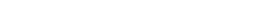<table style="width:22%; text-align:center;">
<tr style="color:white;">
<td style="background:"><strong>20</strong></td>
<td style="background:"><strong>3</strong></td>
<td style="background:"><strong>15</strong></td>
</tr>
</table>
